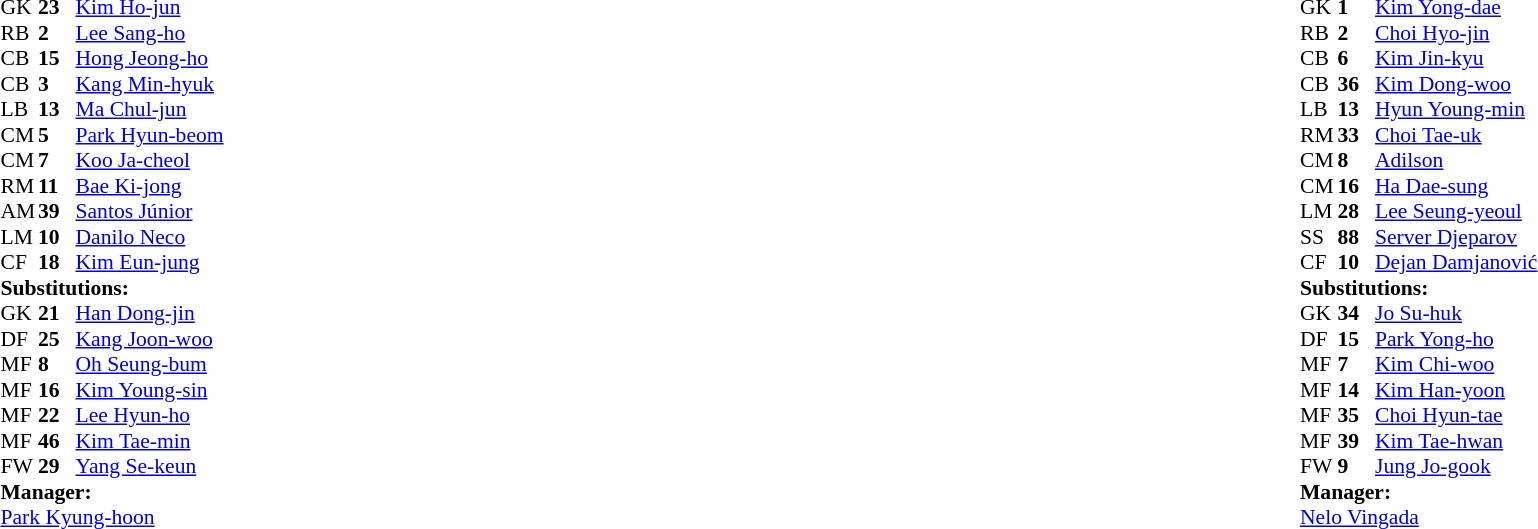<table width="100%">
<tr>
<td valign="top" width="50%"><br><table style="font-size: 90%" cellspacing="0" cellpadding="0">
<tr>
<th width="25"></th>
<th width="25"></th>
</tr>
<tr>
<td>GK</td>
<td><strong>23</strong></td>
<td> <a href='#'>Kim Ho-jun</a></td>
</tr>
<tr>
<td>RB</td>
<td><strong>2</strong></td>
<td> <a href='#'>Lee Sang-ho</a></td>
</tr>
<tr>
<td>CB</td>
<td><strong>15</strong></td>
<td> <a href='#'>Hong Jeong-ho</a></td>
</tr>
<tr>
<td>CB</td>
<td><strong>3</strong></td>
<td> <a href='#'>Kang Min-hyuk</a></td>
</tr>
<tr>
<td>LB</td>
<td><strong>13</strong></td>
<td> <a href='#'>Ma Chul-jun</a></td>
</tr>
<tr>
<td>CM</td>
<td><strong>5</strong></td>
<td> <a href='#'>Park Hyun-beom</a></td>
</tr>
<tr>
<td>CM</td>
<td><strong>7</strong></td>
<td> <a href='#'>Koo Ja-cheol</a></td>
</tr>
<tr>
<td>RM</td>
<td><strong>11</strong></td>
<td> <a href='#'>Bae Ki-jong</a></td>
<td></td>
<td></td>
</tr>
<tr>
<td>AM</td>
<td><strong>39</strong></td>
<td> <a href='#'>Santos Júnior</a></td>
<td></td>
<td></td>
</tr>
<tr>
<td>LM</td>
<td><strong>10</strong></td>
<td> <a href='#'>Danilo Neco</a></td>
<td></td>
<td></td>
</tr>
<tr>
<td>CF</td>
<td><strong>18</strong></td>
<td> <a href='#'>Kim Eun-jung</a></td>
</tr>
<tr>
<td colspan=3><strong>Substitutions:</strong></td>
</tr>
<tr>
<td>GK</td>
<td><strong>21</strong></td>
<td> <a href='#'>Han Dong-jin</a></td>
</tr>
<tr>
<td>DF</td>
<td><strong>25</strong></td>
<td> <a href='#'>Kang Joon-woo</a></td>
</tr>
<tr>
<td>MF</td>
<td><strong>8</strong></td>
<td> <a href='#'>Oh Seung-bum</a></td>
<td></td>
<td></td>
</tr>
<tr>
<td>MF</td>
<td><strong>16</strong></td>
<td> <a href='#'>Kim Young-sin</a></td>
<td></td>
<td></td>
</tr>
<tr>
<td>MF</td>
<td><strong>22</strong></td>
<td> <a href='#'>Lee Hyun-ho</a></td>
<td></td>
<td></td>
</tr>
<tr>
<td>MF</td>
<td><strong>46</strong></td>
<td> <a href='#'>Kim Tae-min</a></td>
</tr>
<tr>
<td>FW</td>
<td><strong>29</strong></td>
<td> <a href='#'>Yang Se-keun</a></td>
</tr>
<tr>
<td colspan=3><strong>Manager:</strong></td>
</tr>
<tr>
<td colspan=4> <a href='#'>Park Kyung-hoon</a></td>
</tr>
</table>
</td>
<td valign="top"></td>
<td valign="top" width="50%"><br><table style="font-size: 90%" cellspacing="0" cellpadding="0"  align="center">
<tr>
<th width=25></th>
<th width=25></th>
</tr>
<tr>
<td>GK</td>
<td><strong>1</strong></td>
<td> <a href='#'>Kim Yong-dae</a></td>
</tr>
<tr>
<td>RB</td>
<td><strong>2</strong></td>
<td> <a href='#'>Choi Hyo-jin</a></td>
<td></td>
</tr>
<tr>
<td>CB</td>
<td><strong>6</strong></td>
<td> <a href='#'>Kim Jin-kyu</a></td>
</tr>
<tr>
<td>CB</td>
<td><strong>36</strong></td>
<td> <a href='#'>Kim Dong-woo</a></td>
<td></td>
<td></td>
</tr>
<tr>
<td>LB</td>
<td><strong>13</strong></td>
<td> <a href='#'>Hyun Young-min</a></td>
</tr>
<tr>
<td>RM</td>
<td><strong>33</strong></td>
<td> <a href='#'>Choi Tae-uk</a></td>
</tr>
<tr>
<td>CM</td>
<td><strong>8</strong></td>
<td> <a href='#'>Adilson</a></td>
<td></td>
<td></td>
</tr>
<tr>
<td>CM</td>
<td><strong>16</strong></td>
<td> <a href='#'>Ha Dae-sung</a></td>
</tr>
<tr>
<td>LM</td>
<td><strong>28</strong></td>
<td> <a href='#'>Lee Seung-yeoul</a></td>
<td></td>
<td></td>
</tr>
<tr>
<td>SS</td>
<td><strong>88</strong></td>
<td> <a href='#'>Server Djeparov</a></td>
</tr>
<tr>
<td>CF</td>
<td><strong>10</strong></td>
<td> <a href='#'>Dejan Damjanović</a></td>
</tr>
<tr>
<td colspan=3><strong>Substitutions:</strong></td>
</tr>
<tr>
<td>GK</td>
<td><strong>34</strong></td>
<td> <a href='#'>Jo Su-huk</a></td>
</tr>
<tr>
<td>DF</td>
<td><strong>15</strong></td>
<td> <a href='#'>Park Yong-ho</a></td>
<td></td>
<td></td>
</tr>
<tr>
<td>MF</td>
<td><strong>7</strong></td>
<td> <a href='#'>Kim Chi-woo</a></td>
<td></td>
<td></td>
</tr>
<tr>
<td>MF</td>
<td><strong>14</strong></td>
<td> <a href='#'>Kim Han-yoon</a></td>
</tr>
<tr>
<td>MF</td>
<td><strong>35</strong></td>
<td> <a href='#'>Choi Hyun-tae</a></td>
</tr>
<tr>
<td>MF</td>
<td><strong>39</strong></td>
<td> <a href='#'>Kim Tae-hwan</a></td>
</tr>
<tr>
<td>FW</td>
<td><strong>9</strong></td>
<td> <a href='#'>Jung Jo-gook</a></td>
<td></td>
<td></td>
</tr>
<tr>
<td colspan=3><strong>Manager:</strong></td>
</tr>
<tr>
<td colspan=4> <a href='#'>Nelo Vingada</a></td>
</tr>
</table>
</td>
</tr>
</table>
